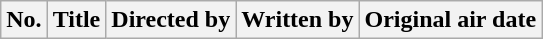<table class="wikitable plainrowheaders" style="background:#fff;">
<tr>
<th style="background:#;">No.</th>
<th style="background:#;">Title</th>
<th style="background:#;">Directed by</th>
<th style="background:#;">Written by</th>
<th style="background:#;">Original air date<br>
























</th>
</tr>
</table>
